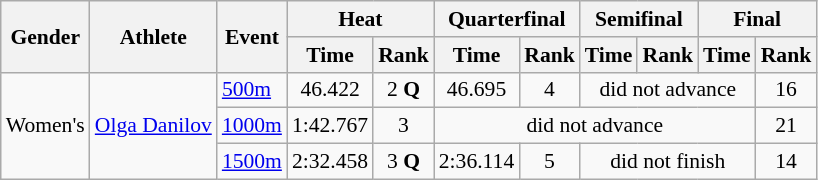<table class="wikitable" style="font-size:90%">
<tr>
<th rowspan="2">Gender</th>
<th rowspan="2">Athlete</th>
<th rowspan="2">Event</th>
<th colspan="2">Heat</th>
<th colspan="2">Quarterfinal</th>
<th colspan="2">Semifinal</th>
<th colspan="2">Final</th>
</tr>
<tr>
<th>Time</th>
<th>Rank</th>
<th>Time</th>
<th>Rank</th>
<th>Time</th>
<th>Rank</th>
<th>Time</th>
<th>Rank</th>
</tr>
<tr align="center">
<td rowspan="3">Women's</td>
<td align="left" rowspan=3><a href='#'>Olga Danilov</a></td>
<td align="left"><a href='#'>500m</a></td>
<td>46.422</td>
<td>2 <strong>Q</strong></td>
<td>46.695</td>
<td>4</td>
<td colspan=3>did not advance</td>
<td>16</td>
</tr>
<tr align="center">
<td align="left"><a href='#'>1000m</a></td>
<td>1:42.767</td>
<td>3</td>
<td colspan=5>did not advance</td>
<td>21</td>
</tr>
<tr align="center">
<td align="left"><a href='#'>1500m</a></td>
<td>2:32.458</td>
<td>3 <strong>Q</strong></td>
<td>2:36.114</td>
<td>5</td>
<td colspan=3>did not finish</td>
<td>14</td>
</tr>
</table>
